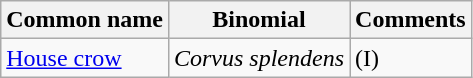<table class="wikitable">
<tr>
<th>Common name</th>
<th>Binomial</th>
<th>Comments</th>
</tr>
<tr>
<td><a href='#'>House crow</a></td>
<td><em>Corvus splendens</em></td>
<td>(I)</td>
</tr>
</table>
